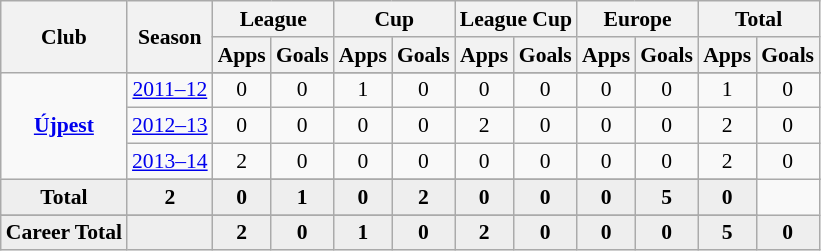<table class="wikitable" style="font-size:90%; text-align: center;">
<tr>
<th rowspan="2">Club</th>
<th rowspan="2">Season</th>
<th colspan="2">League</th>
<th colspan="2">Cup</th>
<th colspan="2">League Cup</th>
<th colspan="2">Europe</th>
<th colspan="2">Total</th>
</tr>
<tr>
<th>Apps</th>
<th>Goals</th>
<th>Apps</th>
<th>Goals</th>
<th>Apps</th>
<th>Goals</th>
<th>Apps</th>
<th>Goals</th>
<th>Apps</th>
<th>Goals</th>
</tr>
<tr ||-||-||-|->
<td rowspan="5" valign="center"><strong><a href='#'>Újpest</a></strong></td>
</tr>
<tr>
<td><a href='#'>2011–12</a></td>
<td>0</td>
<td>0</td>
<td>1</td>
<td>0</td>
<td>0</td>
<td>0</td>
<td>0</td>
<td>0</td>
<td>1</td>
<td>0</td>
</tr>
<tr>
<td><a href='#'>2012–13</a></td>
<td>0</td>
<td>0</td>
<td>0</td>
<td>0</td>
<td>2</td>
<td>0</td>
<td>0</td>
<td>0</td>
<td>2</td>
<td>0</td>
</tr>
<tr>
<td><a href='#'>2013–14</a></td>
<td>2</td>
<td>0</td>
<td>0</td>
<td>0</td>
<td>0</td>
<td>0</td>
<td>0</td>
<td>0</td>
<td>2</td>
<td>0</td>
</tr>
<tr>
</tr>
<tr style="font-weight:bold; background-color:#eeeeee;">
<td>Total</td>
<td>2</td>
<td>0</td>
<td>1</td>
<td>0</td>
<td>2</td>
<td>0</td>
<td>0</td>
<td>0</td>
<td>5</td>
<td>0</td>
</tr>
<tr>
</tr>
<tr style="font-weight:bold; background-color:#eeeeee;">
<td rowspan="2" valign="top"><strong>Career Total</strong></td>
<td></td>
<td><strong>2</strong></td>
<td><strong>0</strong></td>
<td><strong>1</strong></td>
<td><strong>0</strong></td>
<td><strong>2</strong></td>
<td><strong>0</strong></td>
<td><strong>0</strong></td>
<td><strong>0</strong></td>
<td><strong>5</strong></td>
<td><strong>0</strong></td>
</tr>
</table>
